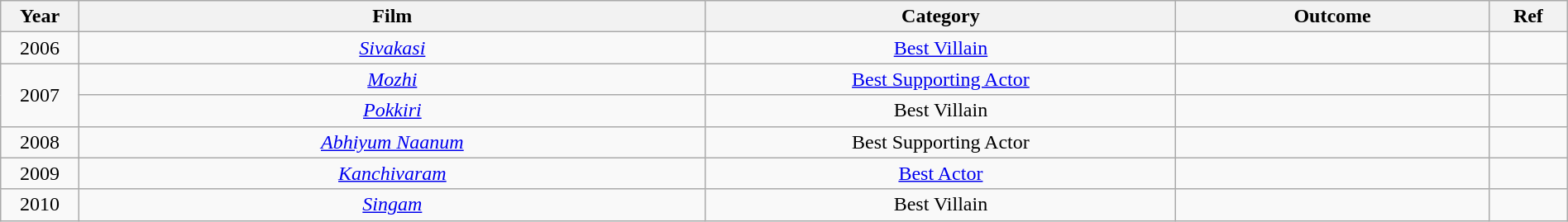<table class="wikitable" style="width:100%;">
<tr>
<th width=5%>Year</th>
<th style="width:40%;">Film</th>
<th style="width:30%;">Category</th>
<th style="width:20%;">Outcome</th>
<th style="width:5%;">Ref</th>
</tr>
<tr>
<td style="text-align:center;">2006</td>
<td style="text-align:center;"><em><a href='#'>Sivakasi</a></em></td>
<td style="text-align:center;"><a href='#'>Best Villain</a></td>
<td></td>
<td></td>
</tr>
<tr>
<td rowspan="2" style="text-align:center;">2007</td>
<td style="text-align:center;"><em><a href='#'>Mozhi</a></em></td>
<td style="text-align:center;"><a href='#'>Best Supporting Actor</a></td>
<td></td>
<td></td>
</tr>
<tr>
<td style="text-align:center;"><em><a href='#'>Pokkiri</a></em></td>
<td style="text-align:center;">Best Villain</td>
<td></td>
<td></td>
</tr>
<tr>
<td style="text-align:center;">2008</td>
<td style="text-align:center;"><em><a href='#'>Abhiyum Naanum</a></em></td>
<td style="text-align:center;">Best Supporting Actor</td>
<td></td>
<td></td>
</tr>
<tr>
<td style="text-align:center;">2009</td>
<td style="text-align:center;"><em><a href='#'>Kanchivaram</a></em></td>
<td style="text-align:center;"><a href='#'>Best Actor</a></td>
<td></td>
<td></td>
</tr>
<tr>
<td style="text-align:center;">2010</td>
<td style="text-align:center;"><em><a href='#'>Singam</a></em></td>
<td style="text-align:center;">Best Villain</td>
<td></td>
<td></td>
</tr>
</table>
